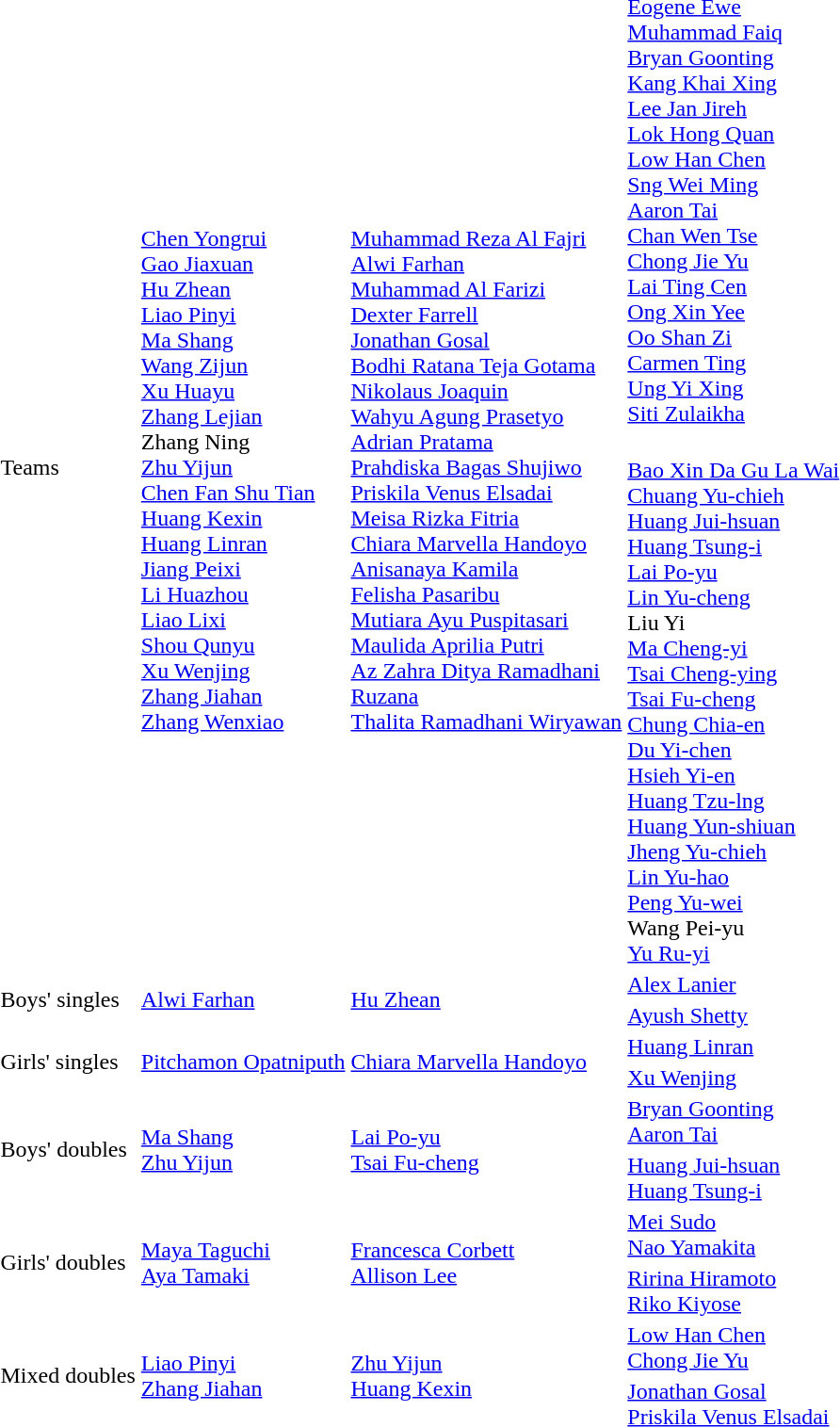<table>
<tr>
<td rowspan=2>Teams<br></td>
<td rowspan=2><br><a href='#'>Chen Yongrui</a><br><a href='#'>Gao Jiaxuan</a><br><a href='#'>Hu Zhean</a><br><a href='#'>Liao Pinyi</a><br><a href='#'>Ma Shang</a><br><a href='#'>Wang Zijun</a><br><a href='#'>Xu Huayu</a><br><a href='#'>Zhang Lejian</a><br>Zhang Ning<br><a href='#'>Zhu Yijun</a><br><a href='#'>Chen Fan Shu Tian</a><br><a href='#'>Huang Kexin</a><br><a href='#'>Huang Linran</a><br><a href='#'>Jiang Peixi</a><br><a href='#'>Li Huazhou</a><br><a href='#'>Liao Lixi</a><br><a href='#'>Shou Qunyu</a><br><a href='#'>Xu Wenjing</a><br><a href='#'>Zhang Jiahan</a><br><a href='#'>Zhang Wenxiao</a></td>
<td rowspan=2><br><a href='#'>Muhammad Reza Al Fajri</a><br><a href='#'>Alwi Farhan</a><br><a href='#'>Muhammad Al Farizi</a><br><a href='#'>Dexter Farrell</a><br><a href='#'>Jonathan Gosal</a><br><a href='#'>Bodhi Ratana Teja Gotama</a><br><a href='#'>Nikolaus Joaquin</a><br><a href='#'>Wahyu Agung Prasetyo</a><br><a href='#'>Adrian Pratama</a><br><a href='#'>Prahdiska Bagas Shujiwo</a><br><a href='#'>Priskila Venus Elsadai</a><br><a href='#'>Meisa Rizka Fitria</a><br><a href='#'>Chiara Marvella Handoyo</a><br><a href='#'>Anisanaya Kamila</a><br><a href='#'>Felisha Pasaribu</a><br><a href='#'>Mutiara Ayu Puspitasari</a><br><a href='#'>Maulida Aprilia Putri</a><br><a href='#'>Az Zahra Ditya Ramadhani</a><br><a href='#'>Ruzana</a><br><a href='#'>Thalita Ramadhani Wiryawan</a></td>
<td><br><a href='#'>Eogene Ewe</a><br><a href='#'>Muhammad Faiq</a><br><a href='#'>Bryan Goonting</a><br><a href='#'>Kang Khai Xing</a><br><a href='#'>Lee Jan Jireh</a><br><a href='#'>Lok Hong Quan</a><br><a href='#'>Low Han Chen</a><br><a href='#'>Sng Wei Ming</a><br><a href='#'>Aaron Tai</a><br><a href='#'>Chan Wen Tse</a><br><a href='#'>Chong Jie Yu</a><br><a href='#'>Lai Ting Cen</a><br><a href='#'>Ong Xin Yee</a><br><a href='#'>Oo Shan Zi</a><br><a href='#'>Carmen Ting</a><br><a href='#'>Ung Yi Xing</a><br><a href='#'>Siti Zulaikha</a></td>
</tr>
<tr>
<td><br><a href='#'>Bao Xin Da Gu La Wai</a><br><a href='#'>Chuang Yu-chieh</a><br><a href='#'>Huang Jui-hsuan</a><br><a href='#'>Huang Tsung-i</a><br><a href='#'>Lai Po-yu</a><br><a href='#'>Lin Yu-cheng</a><br>Liu Yi<br><a href='#'>Ma Cheng-yi</a><br><a href='#'>Tsai Cheng-ying</a><br><a href='#'>Tsai Fu-cheng</a><br><a href='#'>Chung Chia-en</a><br><a href='#'>Du Yi-chen</a><br><a href='#'>Hsieh Yi-en</a><br><a href='#'>Huang Tzu-lng</a><br><a href='#'>Huang Yun-shiuan</a><br><a href='#'>Jheng Yu-chieh</a><br><a href='#'>Lin Yu-hao</a><br><a href='#'>Peng Yu-wei</a><br>Wang Pei-yu<br><a href='#'>Yu Ru-yi</a></td>
</tr>
<tr>
<td rowspan=2>Boys' singles<br></td>
<td rowspan=2> <a href='#'>Alwi Farhan</a></td>
<td rowspan=2> <a href='#'>Hu Zhean</a></td>
<td> <a href='#'>Alex Lanier</a></td>
</tr>
<tr>
<td> <a href='#'>Ayush Shetty</a></td>
</tr>
<tr>
<td rowspan=2>Girls' singles<br></td>
<td rowspan=2> <a href='#'>Pitchamon Opatniputh</a></td>
<td rowspan=2> <a href='#'>Chiara Marvella Handoyo</a></td>
<td> <a href='#'>Huang Linran</a></td>
</tr>
<tr>
<td> <a href='#'>Xu Wenjing</a></td>
</tr>
<tr>
<td rowspan=2>Boys' doubles<br></td>
<td rowspan=2> <a href='#'>Ma Shang</a><br> <a href='#'>Zhu Yijun</a></td>
<td rowspan=2> <a href='#'>Lai Po-yu</a><br> <a href='#'>Tsai Fu-cheng</a></td>
<td> <a href='#'>Bryan Goonting</a><br> <a href='#'>Aaron Tai</a></td>
</tr>
<tr>
<td> <a href='#'>Huang Jui-hsuan</a><br> <a href='#'>Huang Tsung-i</a></td>
</tr>
<tr>
<td rowspan=2>Girls' doubles<br></td>
<td rowspan=2> <a href='#'>Maya Taguchi</a><br> <a href='#'>Aya Tamaki</a></td>
<td rowspan=2> <a href='#'>Francesca Corbett</a><br> <a href='#'>Allison Lee</a></td>
<td> <a href='#'>Mei Sudo</a><br> <a href='#'>Nao Yamakita</a></td>
</tr>
<tr>
<td> <a href='#'>Ririna Hiramoto</a><br> <a href='#'>Riko Kiyose</a></td>
</tr>
<tr>
<td rowspan=2>Mixed doubles<br></td>
<td rowspan=2> <a href='#'>Liao Pinyi</a><br> <a href='#'>Zhang Jiahan</a></td>
<td rowspan=2> <a href='#'>Zhu Yijun</a><br> <a href='#'>Huang Kexin</a></td>
<td> <a href='#'>Low Han Chen</a><br> <a href='#'>Chong Jie Yu</a></td>
</tr>
<tr>
<td> <a href='#'>Jonathan Gosal</a><br> <a href='#'>Priskila Venus Elsadai</a></td>
</tr>
</table>
